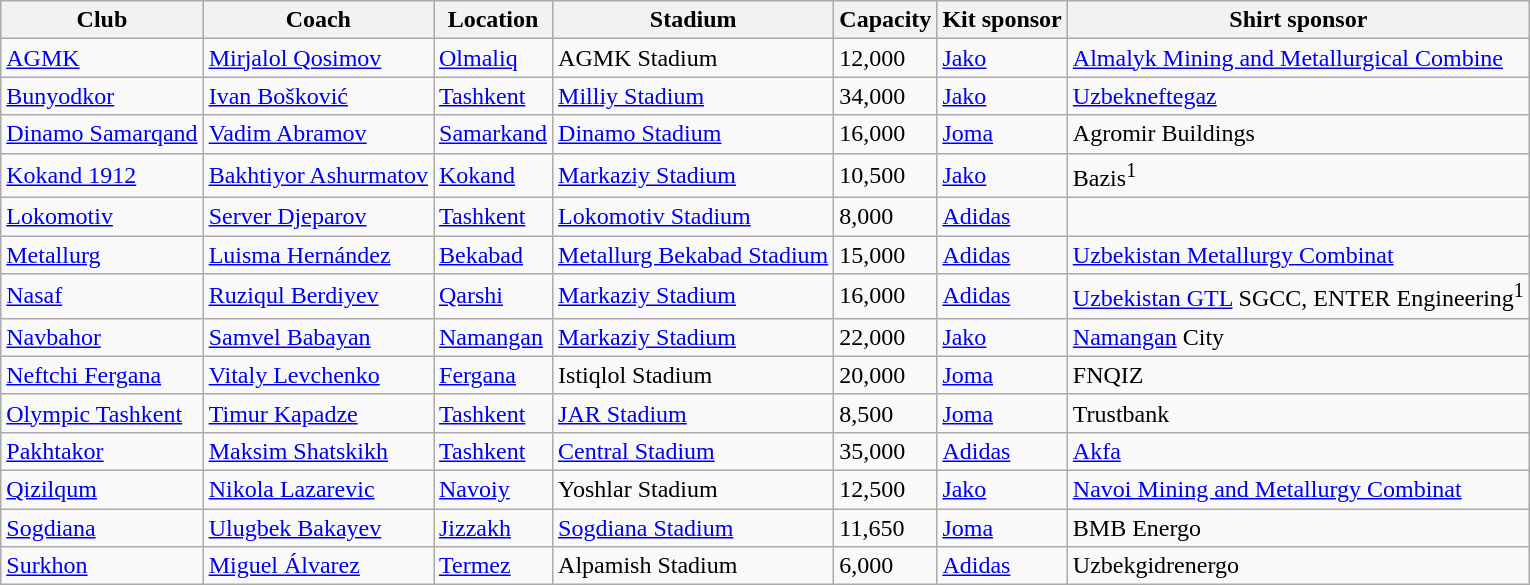<table class="wikitable sortable" style="text-align: left;">
<tr>
<th>Club</th>
<th>Coach</th>
<th>Location</th>
<th>Stadium</th>
<th>Capacity</th>
<th>Kit sponsor</th>
<th>Shirt sponsor</th>
</tr>
<tr>
<td><a href='#'>AGMK</a></td>
<td> <a href='#'>Mirjalol Qosimov</a></td>
<td><a href='#'>Olmaliq</a></td>
<td>AGMK Stadium</td>
<td>12,000</td>
<td> <a href='#'>Jako</a></td>
<td><a href='#'>Almalyk Mining and Metallurgical Combine</a></td>
</tr>
<tr>
<td><a href='#'>Bunyodkor</a></td>
<td> <a href='#'>Ivan Bošković</a></td>
<td><a href='#'>Tashkent</a></td>
<td><a href='#'>Milliy Stadium</a></td>
<td>34,000</td>
<td> <a href='#'>Jako</a></td>
<td><a href='#'>Uzbekneftegaz</a></td>
</tr>
<tr>
<td><a href='#'>Dinamo Samarqand</a></td>
<td> <a href='#'>Vadim Abramov</a></td>
<td><a href='#'>Samarkand</a></td>
<td><a href='#'>Dinamo Stadium</a></td>
<td>16,000</td>
<td> <a href='#'>Joma</a></td>
<td>Agromir Buildings</td>
</tr>
<tr>
<td><a href='#'>Kokand 1912</a></td>
<td> <a href='#'>Bakhtiyor Ashurmatov</a></td>
<td><a href='#'>Kokand</a></td>
<td><a href='#'>Markaziy Stadium</a></td>
<td>10,500</td>
<td> <a href='#'>Jako</a></td>
<td>Bazis<sup>1</sup></td>
</tr>
<tr>
<td><a href='#'>Lokomotiv</a></td>
<td> <a href='#'>Server Djeparov</a></td>
<td><a href='#'>Tashkent</a></td>
<td><a href='#'>Lokomotiv Stadium</a></td>
<td>8,000</td>
<td> <a href='#'>Adidas</a></td>
<td></td>
</tr>
<tr>
<td><a href='#'>Metallurg</a></td>
<td> <a href='#'>Luisma Hernández</a></td>
<td><a href='#'>Bekabad</a></td>
<td><a href='#'>Metallurg Bekabad Stadium</a></td>
<td>15,000</td>
<td> <a href='#'>Adidas</a></td>
<td><a href='#'>Uzbekistan Metallurgy Combinat</a></td>
</tr>
<tr>
<td><a href='#'>Nasaf</a></td>
<td> <a href='#'>Ruziqul Berdiyev</a></td>
<td><a href='#'>Qarshi</a></td>
<td><a href='#'>Markaziy Stadium</a></td>
<td>16,000</td>
<td> <a href='#'>Adidas</a></td>
<td><a href='#'>Uzbekistan GTL</a> SGCC, ENTER Engineering<sup>1</sup></td>
</tr>
<tr>
<td><a href='#'>Navbahor</a></td>
<td> <a href='#'>Samvel Babayan</a></td>
<td><a href='#'>Namangan</a></td>
<td><a href='#'>Markaziy Stadium</a></td>
<td>22,000</td>
<td> <a href='#'>Jako</a></td>
<td><a href='#'>Namangan</a> City</td>
</tr>
<tr>
<td><a href='#'>Neftchi Fergana</a></td>
<td> <a href='#'>Vitaly Levchenko</a></td>
<td><a href='#'>Fergana</a></td>
<td>Istiqlol Stadium</td>
<td>20,000</td>
<td> <a href='#'>Joma</a></td>
<td>FNQIZ</td>
</tr>
<tr>
<td><a href='#'>Olympic Tashkent</a></td>
<td> <a href='#'>Timur Kapadze</a></td>
<td><a href='#'>Tashkent</a></td>
<td><a href='#'>JAR Stadium</a></td>
<td>8,500</td>
<td> <a href='#'>Joma</a></td>
<td>Trustbank</td>
</tr>
<tr>
<td><a href='#'>Pakhtakor</a></td>
<td> <a href='#'>Maksim Shatskikh</a></td>
<td><a href='#'>Tashkent</a></td>
<td><a href='#'>Central Stadium</a></td>
<td>35,000</td>
<td> <a href='#'>Adidas</a></td>
<td><a href='#'>Akfa</a></td>
</tr>
<tr>
<td><a href='#'>Qizilqum</a></td>
<td> <a href='#'>Nikola Lazarevic</a></td>
<td><a href='#'>Navoiy</a></td>
<td>Yoshlar Stadium</td>
<td>12,500</td>
<td> <a href='#'>Jako</a></td>
<td><a href='#'>Navoi Mining and Metallurgy Combinat</a></td>
</tr>
<tr>
<td><a href='#'>Sogdiana</a></td>
<td> <a href='#'>Ulugbek Bakayev</a></td>
<td><a href='#'>Jizzakh</a></td>
<td><a href='#'>Sogdiana Stadium</a></td>
<td>11,650</td>
<td> <a href='#'>Joma</a></td>
<td>BMB Energo</td>
</tr>
<tr>
<td><a href='#'>Surkhon</a></td>
<td> <a href='#'>Miguel Álvarez</a></td>
<td><a href='#'>Termez</a></td>
<td>Alpamish Stadium</td>
<td>6,000</td>
<td> <a href='#'>Adidas</a></td>
<td>Uzbekgidrenergo</td>
</tr>
</table>
